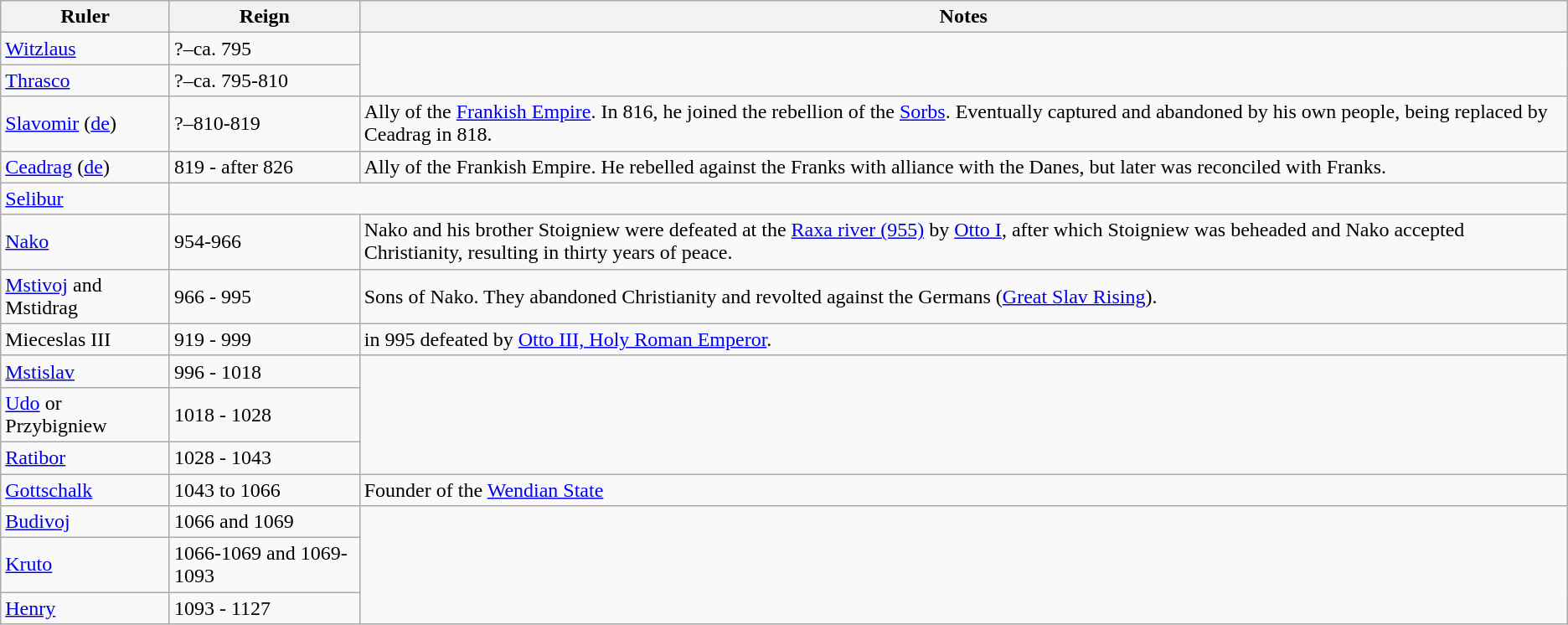<table class="wikitable">
<tr>
<th>Ruler</th>
<th>Reign</th>
<th>Notes</th>
</tr>
<tr>
<td><a href='#'>Witzlaus</a></td>
<td>?–ca. 795</td>
</tr>
<tr>
<td><a href='#'>Thrasco</a></td>
<td>?–ca. 795-810</td>
</tr>
<tr>
<td><a href='#'>Slavomir</a> (<a href='#'>de</a>)</td>
<td>?–810-819</td>
<td>Ally of the <a href='#'>Frankish Empire</a>. In 816, he joined the rebellion of the <a href='#'>Sorbs</a>. Eventually captured and abandoned by his own people, being replaced by Ceadrag in 818.</td>
</tr>
<tr>
<td><a href='#'>Ceadrag</a> (<a href='#'>de</a>)</td>
<td>819 - after 826</td>
<td>Ally of the Frankish Empire. He rebelled against the Franks with alliance with the Danes, but later was reconciled with Franks.</td>
</tr>
<tr>
<td><a href='#'>Selibur</a></td>
</tr>
<tr>
<td><a href='#'>Nako</a></td>
<td>954-966</td>
<td>Nako and his brother Stoigniew were defeated at the <a href='#'>Raxa river (955)</a> by <a href='#'>Otto I</a>, after which Stoigniew was beheaded and Nako accepted Christianity, resulting in thirty years of peace.</td>
</tr>
<tr>
<td><a href='#'>Mstivoj</a> and Mstidrag</td>
<td>966 - 995</td>
<td>Sons of Nako. They abandoned Christianity and revolted against the Germans (<a href='#'>Great Slav Rising</a>).</td>
</tr>
<tr>
<td>Mieceslas III</td>
<td>919 - 999</td>
<td>in 995 defeated by <a href='#'>Otto III, Holy Roman Emperor</a>.</td>
</tr>
<tr>
<td><a href='#'>Mstislav</a></td>
<td>996 - 1018</td>
</tr>
<tr>
<td><a href='#'>Udo</a> or Przybigniew</td>
<td>1018 - 1028</td>
</tr>
<tr>
<td><a href='#'>Ratibor</a></td>
<td>1028 - 1043</td>
</tr>
<tr>
<td><a href='#'>Gottschalk</a></td>
<td>1043 to 1066</td>
<td>Founder of the <a href='#'>Wendian State</a></td>
</tr>
<tr>
<td><a href='#'>Budivoj</a></td>
<td>1066 and 1069</td>
</tr>
<tr>
<td><a href='#'>Kruto</a></td>
<td>1066-1069 and 1069-1093</td>
</tr>
<tr>
<td><a href='#'>Henry</a></td>
<td>1093 - 1127</td>
</tr>
</table>
